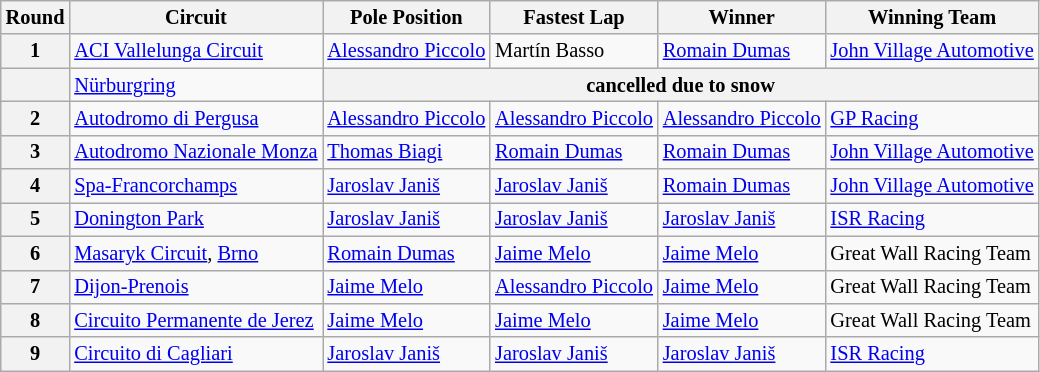<table class="wikitable" style="font-size: 85%;">
<tr>
<th>Round</th>
<th>Circuit</th>
<th>Pole Position</th>
<th>Fastest Lap</th>
<th>Winner</th>
<th>Winning Team</th>
</tr>
<tr>
<th>1</th>
<td> <a href='#'>ACI Vallelunga Circuit</a></td>
<td> <a href='#'>Alessandro Piccolo</a></td>
<td> Martín Basso</td>
<td> <a href='#'>Romain Dumas</a></td>
<td> <a href='#'>John Village Automotive</a></td>
</tr>
<tr>
<th></th>
<td> <a href='#'>Nürburgring</a></td>
<th colspan=4 align="center">cancelled due to snow</th>
</tr>
<tr>
<th>2</th>
<td> <a href='#'>Autodromo di Pergusa</a></td>
<td nowrap> <a href='#'>Alessandro Piccolo</a></td>
<td nowrap> <a href='#'>Alessandro Piccolo</a></td>
<td nowrap> <a href='#'>Alessandro Piccolo</a></td>
<td> <a href='#'>GP Racing</a></td>
</tr>
<tr>
<th>3</th>
<td> <a href='#'>Autodromo Nazionale Monza</a></td>
<td> <a href='#'>Thomas Biagi</a></td>
<td> <a href='#'>Romain Dumas</a></td>
<td> <a href='#'>Romain Dumas</a></td>
<td> <a href='#'>John Village Automotive</a></td>
</tr>
<tr>
<th>4</th>
<td> <a href='#'>Spa-Francorchamps</a></td>
<td> <a href='#'>Jaroslav Janiš</a></td>
<td> <a href='#'>Jaroslav Janiš</a></td>
<td> <a href='#'>Romain Dumas</a></td>
<td> <a href='#'>John Village Automotive</a></td>
</tr>
<tr>
<th>5</th>
<td>  <a href='#'>Donington Park</a></td>
<td> <a href='#'>Jaroslav Janiš</a></td>
<td> <a href='#'>Jaroslav Janiš</a></td>
<td> <a href='#'>Jaroslav Janiš</a></td>
<td> <a href='#'>ISR Racing</a></td>
</tr>
<tr>
<th>6</th>
<td> <a href='#'>Masaryk Circuit</a>, <a href='#'>Brno</a></td>
<td> <a href='#'>Romain Dumas</a></td>
<td> <a href='#'>Jaime Melo</a></td>
<td> <a href='#'>Jaime Melo</a></td>
<td> Great Wall Racing Team</td>
</tr>
<tr>
<th>7</th>
<td> <a href='#'>Dijon-Prenois</a></td>
<td> <a href='#'>Jaime Melo</a></td>
<td> <a href='#'>Alessandro Piccolo</a></td>
<td> <a href='#'>Jaime Melo</a></td>
<td> Great Wall Racing Team</td>
</tr>
<tr>
<th>8</th>
<td nowrap> <a href='#'>Circuito Permanente de Jerez</a></td>
<td> <a href='#'>Jaime Melo</a></td>
<td> <a href='#'>Jaime Melo</a></td>
<td> <a href='#'>Jaime Melo</a></td>
<td nowrap> Great Wall Racing Team</td>
</tr>
<tr>
<th>9</th>
<td> <a href='#'>Circuito di Cagliari</a></td>
<td> <a href='#'>Jaroslav Janiš</a></td>
<td> <a href='#'>Jaroslav Janiš</a></td>
<td> <a href='#'>Jaroslav Janiš</a></td>
<td> <a href='#'>ISR Racing</a></td>
</tr>
</table>
